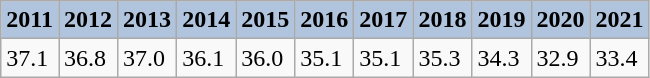<table class="wikitable" border="1">
<tr align="center" style="background:#b0c4de;">
<td><strong>2011</strong></td>
<td><strong>2012</strong></td>
<td><strong>2013</strong></td>
<td><strong>2014</strong></td>
<td><strong>2015</strong></td>
<td><strong>2016</strong></td>
<td><strong>2017</strong></td>
<td><strong>2018</strong></td>
<td><strong>2019</strong></td>
<td><strong>2020</strong></td>
<td><strong>2021</strong></td>
</tr>
<tr>
<td>37.1</td>
<td>36.8</td>
<td>37.0</td>
<td>36.1</td>
<td>36.0</td>
<td>35.1</td>
<td>35.1</td>
<td>35.3</td>
<td>34.3</td>
<td>32.9</td>
<td>33.4</td>
</tr>
</table>
